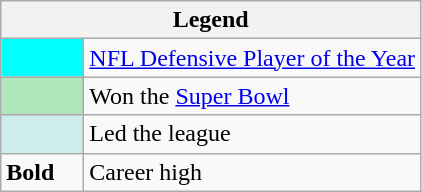<table class="wikitable mw-collapsible mw-collapsed">
<tr>
<th colspan="2">Legend</th>
</tr>
<tr>
<td style="background:#00ffff; width:3em;"></td>
<td><a href='#'>NFL Defensive Player of the Year</a></td>
</tr>
<tr>
<td style="background:#afe6ba; width:3em;"></td>
<td>Won the <a href='#'>Super Bowl</a></td>
</tr>
<tr>
<td style="background:#cfecec; width:3em;"></td>
<td>Led the league</td>
</tr>
<tr>
<td><strong>Bold</strong></td>
<td>Career high</td>
</tr>
</table>
